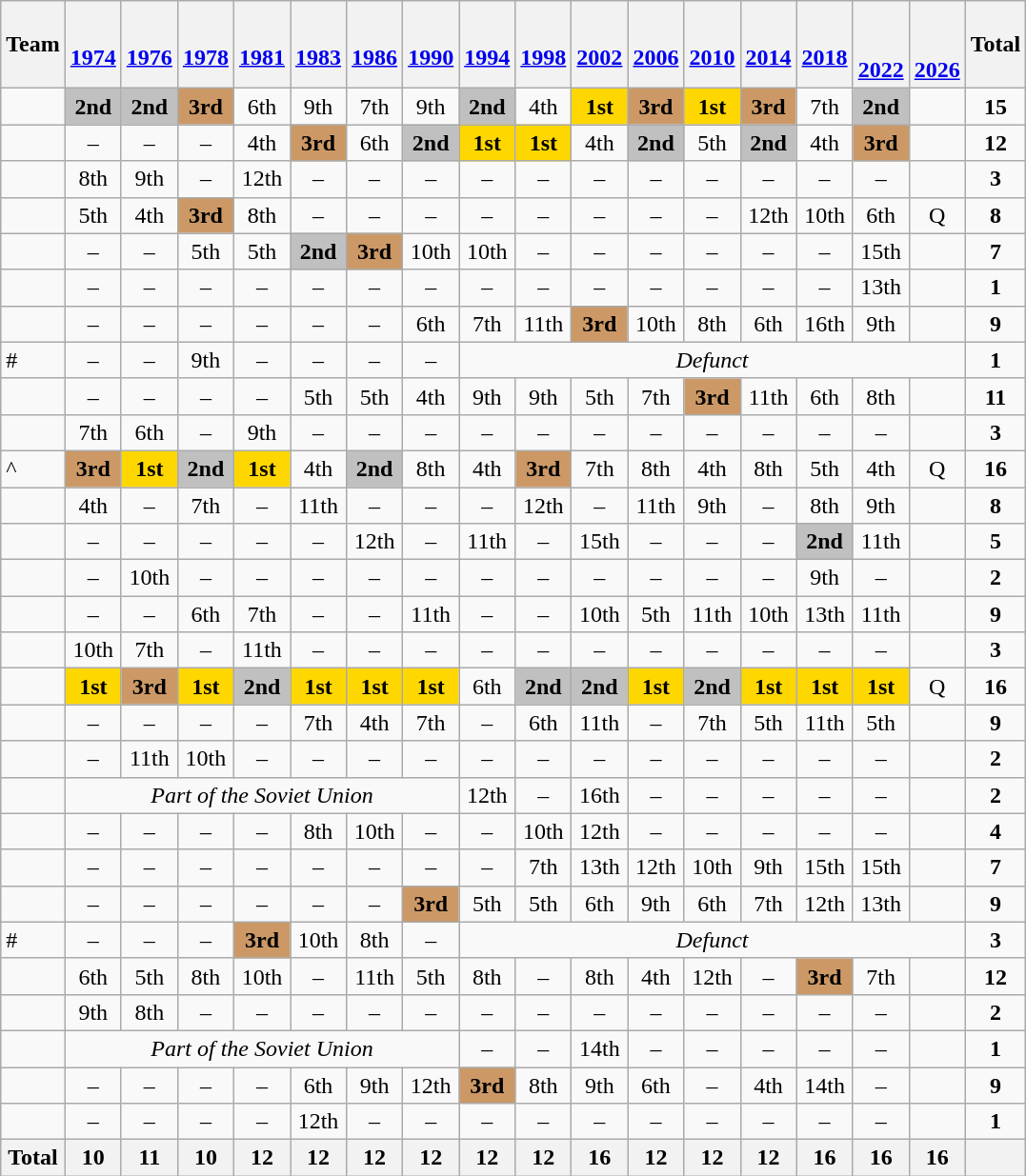<table class=wikitable style="text-align:center">
<tr>
<th>Team</th>
<th><br><a href='#'>1974</a></th>
<th><br><a href='#'>1976</a></th>
<th><br><a href='#'>1978</a></th>
<th><br><a href='#'>1981</a></th>
<th><br><a href='#'>1983</a></th>
<th><br><a href='#'>1986</a></th>
<th><br><a href='#'>1990</a></th>
<th><br><a href='#'>1994</a></th>
<th><br><a href='#'>1998</a></th>
<th><br><a href='#'>2002</a></th>
<th><br><a href='#'>2006</a></th>
<th><br><a href='#'>2010</a></th>
<th><br><a href='#'>2014</a></th>
<th><br><a href='#'>2018</a></th>
<th><br><br><a href='#'>2022</a></th>
<th><br><br><a href='#'>2026</a></th>
<th>Total</th>
</tr>
<tr>
<td align=left></td>
<td bgcolor=silver><strong>2nd</strong></td>
<td bgcolor=silver><strong>2nd</strong></td>
<td bgcolor=#cc9966><strong>3rd</strong></td>
<td>6th</td>
<td>9th</td>
<td>7th</td>
<td>9th</td>
<td bgcolor=silver><strong>2nd</strong></td>
<td>4th</td>
<td bgcolor=gold><strong>1st</strong></td>
<td bgcolor=#cc9966><strong>3rd</strong></td>
<td bgcolor=gold><strong>1st</strong></td>
<td bgcolor=#cc9966><strong>3rd</strong></td>
<td>7th</td>
<td bgcolor=silver><strong>2nd</strong></td>
<td></td>
<td><strong>15</strong></td>
</tr>
<tr>
<td align=left></td>
<td>–</td>
<td>–</td>
<td>–</td>
<td>4th</td>
<td bgcolor=#cc9966><strong>3rd</strong></td>
<td>6th</td>
<td bgcolor=silver><strong>2nd</strong></td>
<td bgcolor=gold><strong>1st</strong></td>
<td bgcolor=gold><strong>1st</strong></td>
<td>4th</td>
<td bgcolor=silver><strong>2nd</strong></td>
<td>5th</td>
<td bgcolor=silver><strong>2nd</strong></td>
<td>4th</td>
<td bgcolor=#cc9966><strong>3rd</strong></td>
<td></td>
<td><strong>12</strong></td>
</tr>
<tr>
<td align=left></td>
<td>8th</td>
<td>9th</td>
<td>–</td>
<td>12th</td>
<td>–</td>
<td>–</td>
<td>–</td>
<td>–</td>
<td>–</td>
<td>–</td>
<td>–</td>
<td>–</td>
<td>–</td>
<td>–</td>
<td>–</td>
<td></td>
<td><strong>3</strong></td>
</tr>
<tr>
<td align=left></td>
<td>5th</td>
<td>4th</td>
<td bgcolor=#cc9966><strong>3rd</strong></td>
<td>8th</td>
<td>–</td>
<td>–</td>
<td>–</td>
<td>–</td>
<td>–</td>
<td>–</td>
<td>–</td>
<td>–</td>
<td>12th</td>
<td>10th</td>
<td>6th</td>
<td>Q</td>
<td><strong>8</strong></td>
</tr>
<tr>
<td align=left></td>
<td>–</td>
<td>–</td>
<td>5th</td>
<td>5th</td>
<td bgcolor=silver><strong>2nd</strong></td>
<td bgcolor=#cc9966><strong>3rd</strong></td>
<td>10th</td>
<td>10th</td>
<td>–</td>
<td>–</td>
<td>–</td>
<td>–</td>
<td>–</td>
<td>–</td>
<td>15th</td>
<td></td>
<td><strong>7</strong></td>
</tr>
<tr>
<td align=left></td>
<td>–</td>
<td>–</td>
<td>–</td>
<td>–</td>
<td>–</td>
<td>–</td>
<td>–</td>
<td>–</td>
<td>–</td>
<td>–</td>
<td>–</td>
<td>–</td>
<td>–</td>
<td>–</td>
<td>13th</td>
<td></td>
<td><strong>1</strong></td>
</tr>
<tr>
<td align=left></td>
<td>–</td>
<td>–</td>
<td>–</td>
<td>–</td>
<td>–</td>
<td>–</td>
<td>6th</td>
<td>7th</td>
<td>11th</td>
<td bgcolor=#cc9966><strong>3rd</strong></td>
<td>10th</td>
<td>8th</td>
<td>6th</td>
<td>16th</td>
<td>9th</td>
<td></td>
<td><strong>9</strong></td>
</tr>
<tr>
<td align=left>#</td>
<td>–</td>
<td>–</td>
<td>9th</td>
<td>–</td>
<td>–</td>
<td>–</td>
<td>–</td>
<td colspan="9"><em>Defunct</em></td>
<td><strong>1</strong></td>
</tr>
<tr>
<td align=left></td>
<td>–</td>
<td>–</td>
<td>–</td>
<td>–</td>
<td>5th</td>
<td>5th</td>
<td>4th</td>
<td>9th</td>
<td>9th</td>
<td>5th</td>
<td>7th</td>
<td bgcolor=#cc9966><strong>3rd</strong></td>
<td>11th</td>
<td>6th</td>
<td>8th</td>
<td></td>
<td><strong>11</strong></td>
</tr>
<tr>
<td align=left></td>
<td>7th</td>
<td>6th</td>
<td>–</td>
<td>9th</td>
<td>–</td>
<td>–</td>
<td>–</td>
<td>–</td>
<td>–</td>
<td>–</td>
<td>–</td>
<td>–</td>
<td>–</td>
<td>–</td>
<td>–</td>
<td></td>
<td><strong>3</strong></td>
</tr>
<tr>
<td align=left>^</td>
<td bgcolor=#cc9966><strong>3rd</strong></td>
<td bgcolor=gold><strong>1st</strong></td>
<td bgcolor=silver><strong>2nd</strong></td>
<td bgcolor=gold><strong>1st</strong></td>
<td>4th</td>
<td bgcolor=silver><strong>2nd</strong></td>
<td>8th</td>
<td>4th</td>
<td bgcolor=#cc9966><strong>3rd</strong></td>
<td>7th</td>
<td>8th</td>
<td>4th</td>
<td>8th</td>
<td>5th</td>
<td>4th</td>
<td>Q</td>
<td><strong>16</strong></td>
</tr>
<tr>
<td align=left></td>
<td>4th</td>
<td>–</td>
<td>7th</td>
<td>–</td>
<td>11th</td>
<td>–</td>
<td>–</td>
<td>–</td>
<td>12th</td>
<td>–</td>
<td>11th</td>
<td>9th</td>
<td>–</td>
<td>8th</td>
<td>9th</td>
<td></td>
<td><strong>8</strong></td>
</tr>
<tr>
<td align=left></td>
<td>–</td>
<td>–</td>
<td>–</td>
<td>–</td>
<td>–</td>
<td>12th</td>
<td>–</td>
<td>11th</td>
<td>–</td>
<td>15th</td>
<td>–</td>
<td>–</td>
<td>–</td>
<td bgcolor=silver><strong>2nd</strong></td>
<td>11th</td>
<td></td>
<td><strong>5</strong></td>
</tr>
<tr>
<td align=left></td>
<td>–</td>
<td>10th</td>
<td>–</td>
<td>–</td>
<td>–</td>
<td>–</td>
<td>–</td>
<td>–</td>
<td>–</td>
<td>–</td>
<td>–</td>
<td>–</td>
<td>–</td>
<td>9th</td>
<td>–</td>
<td></td>
<td><strong>2</strong></td>
</tr>
<tr>
<td align=left></td>
<td>–</td>
<td>–</td>
<td>6th</td>
<td>7th</td>
<td>–</td>
<td>–</td>
<td>11th</td>
<td>–</td>
<td>–</td>
<td>10th</td>
<td>5th</td>
<td>11th</td>
<td>10th</td>
<td>13th</td>
<td>11th</td>
<td></td>
<td><strong>9</strong></td>
</tr>
<tr>
<td align=left></td>
<td>10th</td>
<td>7th</td>
<td>–</td>
<td>11th</td>
<td>–</td>
<td>–</td>
<td>–</td>
<td>–</td>
<td>–</td>
<td>–</td>
<td>–</td>
<td>–</td>
<td>–</td>
<td>–</td>
<td>–</td>
<td></td>
<td><strong>3</strong></td>
</tr>
<tr>
<td align=left></td>
<td bgcolor=gold><strong>1st</strong></td>
<td bgcolor=#cc9966><strong>3rd</strong></td>
<td bgcolor=gold><strong>1st</strong></td>
<td bgcolor=silver><strong>2nd</strong></td>
<td bgcolor=gold><strong>1st</strong></td>
<td bgcolor=gold><strong>1st</strong></td>
<td bgcolor=gold><strong>1st</strong></td>
<td>6th</td>
<td bgcolor=silver><strong>2nd</strong></td>
<td bgcolor=silver><strong>2nd</strong></td>
<td bgcolor=gold><strong>1st</strong></td>
<td bgcolor=silver><strong>2nd</strong></td>
<td bgcolor=gold><strong>1st</strong></td>
<td bgcolor=gold><strong>1st</strong></td>
<td bgcolor=gold><strong>1st</strong></td>
<td>Q</td>
<td><strong>16</strong></td>
</tr>
<tr>
<td align=left></td>
<td>–</td>
<td>–</td>
<td>–</td>
<td>–</td>
<td>7th</td>
<td>4th</td>
<td>7th</td>
<td>–</td>
<td>6th</td>
<td>11th</td>
<td>–</td>
<td>7th</td>
<td>5th</td>
<td>11th</td>
<td>5th</td>
<td></td>
<td><strong>9</strong></td>
</tr>
<tr>
<td align=left></td>
<td>–</td>
<td>11th</td>
<td>10th</td>
<td>–</td>
<td>–</td>
<td>–</td>
<td>–</td>
<td>–</td>
<td>–</td>
<td>–</td>
<td>–</td>
<td>–</td>
<td>–</td>
<td>–</td>
<td>–</td>
<td></td>
<td><strong>2</strong></td>
</tr>
<tr>
<td align=left></td>
<td colspan="7"><em>Part of the Soviet Union</em></td>
<td>12th</td>
<td>–</td>
<td>16th</td>
<td>–</td>
<td>–</td>
<td>–</td>
<td>–</td>
<td>–</td>
<td></td>
<td><strong>2</strong></td>
</tr>
<tr>
<td align=left></td>
<td>–</td>
<td>–</td>
<td>–</td>
<td>–</td>
<td>8th</td>
<td>10th</td>
<td>–</td>
<td>–</td>
<td>10th</td>
<td>12th</td>
<td>–</td>
<td>–</td>
<td>–</td>
<td>–</td>
<td>–</td>
<td></td>
<td><strong>4</strong></td>
</tr>
<tr>
<td align=left></td>
<td>–</td>
<td>–</td>
<td>–</td>
<td>–</td>
<td>–</td>
<td>–</td>
<td>–</td>
<td>–</td>
<td>7th</td>
<td>13th</td>
<td>12th</td>
<td>10th</td>
<td>9th</td>
<td>15th</td>
<td>15th</td>
<td></td>
<td><strong>7</strong></td>
</tr>
<tr>
<td align=left></td>
<td>–</td>
<td>–</td>
<td>–</td>
<td>–</td>
<td>–</td>
<td>–</td>
<td bgcolor=#cc9966><strong>3rd</strong></td>
<td>5th</td>
<td>5th</td>
<td>6th</td>
<td>9th</td>
<td>6th</td>
<td>7th</td>
<td>12th</td>
<td>13th</td>
<td></td>
<td><strong>9</strong></td>
</tr>
<tr>
<td align=left>#</td>
<td>–</td>
<td>–</td>
<td>–</td>
<td bgcolor=#cc9966><strong>3rd</strong></td>
<td>10th</td>
<td>8th</td>
<td>–</td>
<td colspan="9"><em>Defunct</em></td>
<td><strong>3</strong></td>
</tr>
<tr>
<td align=left></td>
<td>6th</td>
<td>5th</td>
<td>8th</td>
<td>10th</td>
<td>–</td>
<td>11th</td>
<td>5th</td>
<td>8th</td>
<td>–</td>
<td>8th</td>
<td>4th</td>
<td>12th</td>
<td>–</td>
<td bgcolor=#cc9966><strong>3rd</strong></td>
<td>7th</td>
<td></td>
<td><strong>12</strong></td>
</tr>
<tr>
<td align=left></td>
<td>9th</td>
<td>8th</td>
<td>–</td>
<td>–</td>
<td>–</td>
<td>–</td>
<td>–</td>
<td>–</td>
<td>–</td>
<td>–</td>
<td>–</td>
<td>–</td>
<td>–</td>
<td>–</td>
<td>–</td>
<td></td>
<td><strong>2</strong></td>
</tr>
<tr>
<td align=left></td>
<td colspan="7"><em>Part of the Soviet Union</em></td>
<td>–</td>
<td>–</td>
<td>14th</td>
<td>–</td>
<td>–</td>
<td>–</td>
<td>–</td>
<td>–</td>
<td></td>
<td><strong>1</strong></td>
</tr>
<tr>
<td align=left></td>
<td>–</td>
<td>–</td>
<td>–</td>
<td>–</td>
<td>6th</td>
<td>9th</td>
<td>12th</td>
<td bgcolor=#cc9966><strong>3rd</strong></td>
<td>8th</td>
<td>9th</td>
<td>6th</td>
<td>–</td>
<td>4th</td>
<td>14th</td>
<td>–</td>
<td></td>
<td><strong>9</strong></td>
</tr>
<tr>
<td align=left></td>
<td>–</td>
<td>–</td>
<td>–</td>
<td>–</td>
<td>12th</td>
<td>–</td>
<td>–</td>
<td>–</td>
<td>–</td>
<td>–</td>
<td>–</td>
<td>–</td>
<td>–</td>
<td>–</td>
<td>–</td>
<td></td>
<td><strong>1</strong></td>
</tr>
<tr>
<th>Total</th>
<th>10</th>
<th>11</th>
<th>10</th>
<th>12</th>
<th>12</th>
<th>12</th>
<th>12</th>
<th>12</th>
<th>12</th>
<th>16</th>
<th>12</th>
<th>12</th>
<th>12</th>
<th>16</th>
<th>16</th>
<th>16</th>
<th></th>
</tr>
</table>
